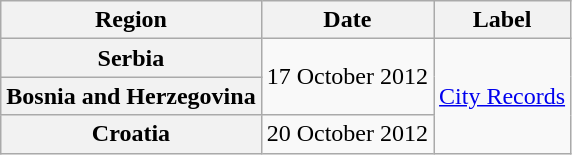<table class="wikitable plainrowheaders">
<tr>
<th scope="col">Region</th>
<th scope="col">Date</th>
<th scope="col">Label</th>
</tr>
<tr>
<th scope="row">Serbia</th>
<td rowspan="2">17 October 2012</td>
<td rowspan="3"><a href='#'>City Records</a></td>
</tr>
<tr>
<th scope="row">Bosnia and Herzegovina</th>
</tr>
<tr>
<th scope="row">Croatia</th>
<td>20 October 2012</td>
</tr>
</table>
